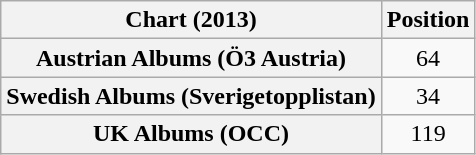<table class="wikitable sortable plainrowheaders" style="text-align:center">
<tr>
<th scope="col">Chart (2013)</th>
<th scope="col">Position</th>
</tr>
<tr>
<th scope="row">Austrian Albums (Ö3 Austria)</th>
<td>64</td>
</tr>
<tr>
<th scope="row">Swedish Albums (Sverigetopplistan)</th>
<td>34</td>
</tr>
<tr>
<th scope="row">UK Albums (OCC)</th>
<td>119</td>
</tr>
</table>
